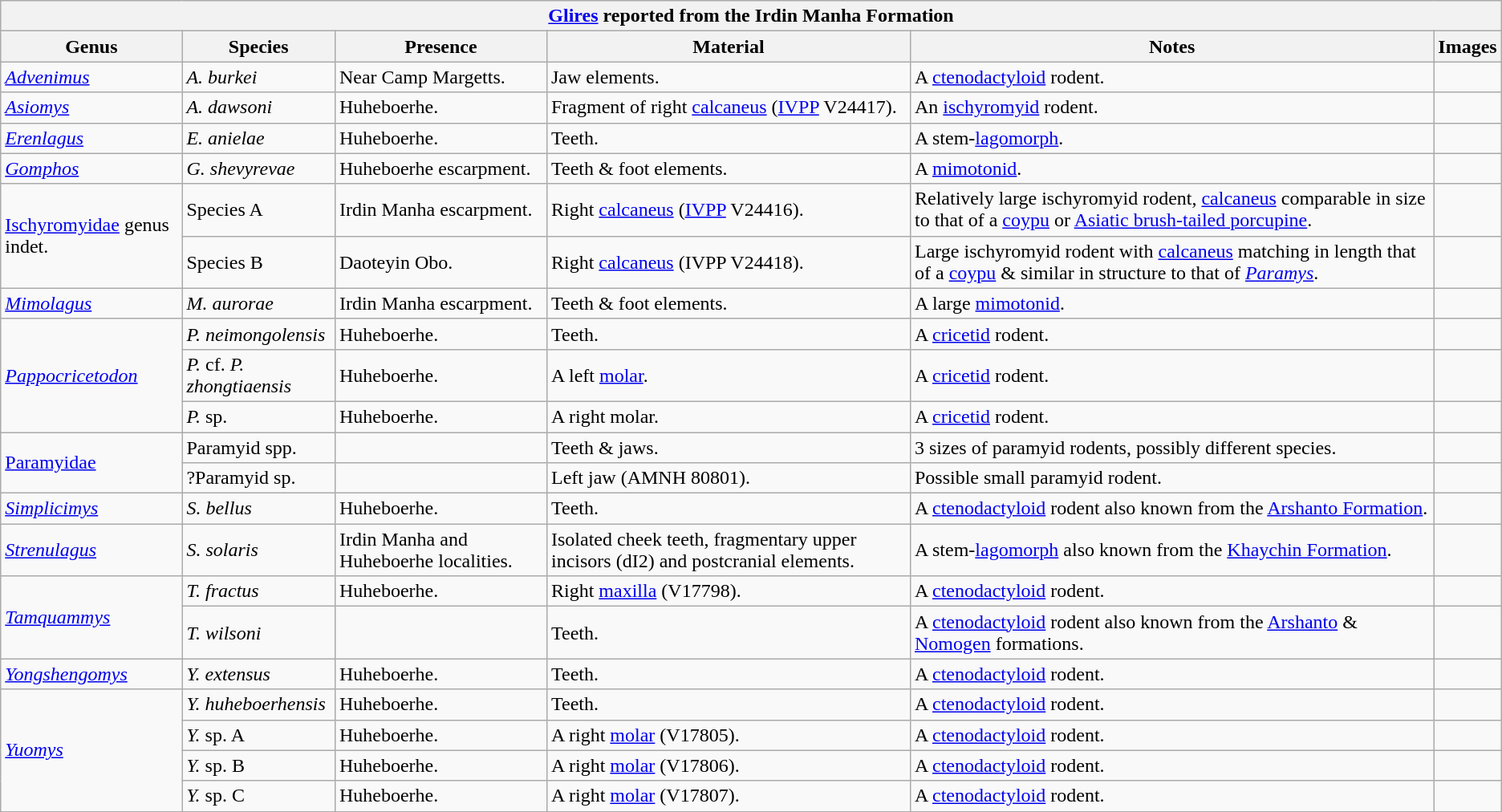<table class="wikitable" align="center">
<tr>
<th colspan="6" align="center"><strong><a href='#'>Glires</a> reported from the Irdin Manha Formation</strong></th>
</tr>
<tr>
<th>Genus</th>
<th>Species</th>
<th>Presence</th>
<th><strong>Material</strong></th>
<th>Notes</th>
<th>Images</th>
</tr>
<tr>
<td><em><a href='#'>Advenimus</a></em></td>
<td><em>A. burkei</em></td>
<td>Near Camp Margetts.</td>
<td>Jaw elements.</td>
<td>A <a href='#'>ctenodactyloid</a> rodent.</td>
<td></td>
</tr>
<tr>
<td><em><a href='#'>Asiomys</a></em></td>
<td><em>A. dawsoni</em></td>
<td>Huheboerhe.</td>
<td>Fragment of right <a href='#'>calcaneus</a> (<a href='#'>IVPP</a> V24417).</td>
<td>An <a href='#'>ischyromyid</a> rodent.</td>
<td></td>
</tr>
<tr>
<td><em><a href='#'>Erenlagus</a></em></td>
<td><em>E. anielae</em></td>
<td>Huheboerhe.</td>
<td>Teeth.</td>
<td>A stem-<a href='#'>lagomorph</a>.</td>
<td></td>
</tr>
<tr>
<td><em><a href='#'>Gomphos</a></em></td>
<td><em>G. shevyrevae</em></td>
<td>Huheboerhe escarpment.</td>
<td>Teeth & foot elements.</td>
<td>A <a href='#'>mimotonid</a>.</td>
<td></td>
</tr>
<tr>
<td rowspan="2"><a href='#'>Ischyromyidae</a> genus indet.</td>
<td>Species A</td>
<td>Irdin Manha escarpment.</td>
<td>Right <a href='#'>calcaneus</a> (<a href='#'>IVPP</a> V24416).</td>
<td>Relatively large ischyromyid rodent, <a href='#'>calcaneus</a> comparable in size to that of a <a href='#'>coypu</a> or <a href='#'>Asiatic brush-tailed porcupine</a>.</td>
<td></td>
</tr>
<tr>
<td>Species B</td>
<td>Daoteyin Obo.</td>
<td>Right <a href='#'>calcaneus</a> (IVPP V24418).</td>
<td>Large ischyromyid rodent with <a href='#'>calcaneus</a> matching in length that of a <a href='#'>coypu</a> & similar in structure to that of <em><a href='#'>Paramys</a></em>.</td>
<td></td>
</tr>
<tr>
<td><em><a href='#'>Mimolagus</a></em></td>
<td><em>M. aurorae</em></td>
<td>Irdin Manha escarpment.</td>
<td>Teeth & foot elements.</td>
<td>A large <a href='#'>mimotonid</a>.</td>
<td></td>
</tr>
<tr>
<td rowspan="3"><em><a href='#'>Pappocricetodon</a></em></td>
<td><em>P. neimongolensis</em></td>
<td>Huheboerhe.</td>
<td>Teeth.</td>
<td>A <a href='#'>cricetid</a> rodent.</td>
<td></td>
</tr>
<tr>
<td><em>P.</em> cf. <em>P. zhongtiaensis</em></td>
<td>Huheboerhe.</td>
<td>A left <a href='#'>molar</a>.</td>
<td>A <a href='#'>cricetid</a> rodent.</td>
<td></td>
</tr>
<tr>
<td><em>P.</em> sp.</td>
<td>Huheboerhe.</td>
<td>A right molar.</td>
<td>A <a href='#'>cricetid</a> rodent.</td>
<td></td>
</tr>
<tr>
<td rowspan="2"><a href='#'>Paramyidae</a></td>
<td>Paramyid spp.</td>
<td></td>
<td>Teeth & jaws.</td>
<td>3 sizes of paramyid rodents, possibly different species.</td>
<td></td>
</tr>
<tr>
<td>?Paramyid sp.</td>
<td></td>
<td>Left jaw (AMNH 80801).</td>
<td>Possible small paramyid rodent.</td>
<td></td>
</tr>
<tr>
<td><em><a href='#'>Simplicimys</a></em></td>
<td><em>S. bellus</em></td>
<td>Huheboerhe.</td>
<td>Teeth.</td>
<td>A <a href='#'>ctenodactyloid</a> rodent also known from the <a href='#'>Arshanto Formation</a>.</td>
<td></td>
</tr>
<tr>
<td><em><a href='#'>Strenulagus</a></em></td>
<td><em>S. solaris</em></td>
<td>Irdin Manha and Huheboerhe localities.</td>
<td>Isolated cheek teeth, fragmentary upper incisors (dI2) and postcranial elements.</td>
<td>A stem-<a href='#'>lagomorph</a> also known from the <a href='#'>Khaychin Formation</a>.</td>
<td></td>
</tr>
<tr>
<td rowspan="2"><em><a href='#'>Tamquammys</a></em></td>
<td><em>T. fractus</em></td>
<td>Huheboerhe.</td>
<td>Right <a href='#'>maxilla</a> (V17798).</td>
<td>A <a href='#'>ctenodactyloid</a> rodent.</td>
<td></td>
</tr>
<tr>
<td><em>T. wilsoni</em></td>
<td></td>
<td>Teeth.</td>
<td>A <a href='#'>ctenodactyloid</a> rodent also known from the <a href='#'>Arshanto</a> & <a href='#'>Nomogen</a> formations.</td>
<td></td>
</tr>
<tr>
<td><em><a href='#'>Yongshengomys</a></em></td>
<td><em>Y. extensus</em></td>
<td>Huheboerhe.</td>
<td>Teeth.</td>
<td>A <a href='#'>ctenodactyloid</a> rodent.</td>
<td></td>
</tr>
<tr>
<td rowspan="4"><em><a href='#'>Yuomys</a></em></td>
<td><em>Y. huheboerhensis</em></td>
<td>Huheboerhe.</td>
<td>Teeth.</td>
<td>A <a href='#'>ctenodactyloid</a> rodent.</td>
<td></td>
</tr>
<tr>
<td><em>Y.</em> sp. A</td>
<td>Huheboerhe.</td>
<td>A right <a href='#'>molar</a> (V17805).</td>
<td>A <a href='#'>ctenodactyloid</a> rodent.</td>
<td></td>
</tr>
<tr>
<td><em>Y.</em> sp. B</td>
<td>Huheboerhe.</td>
<td>A right <a href='#'>molar</a> (V17806).</td>
<td>A <a href='#'>ctenodactyloid</a> rodent.</td>
<td></td>
</tr>
<tr>
<td><em>Y.</em> sp. C</td>
<td>Huheboerhe.</td>
<td>A right <a href='#'>molar</a> (V17807).</td>
<td>A <a href='#'>ctenodactyloid</a> rodent.</td>
<td></td>
</tr>
<tr>
</tr>
</table>
